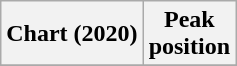<table class="wikitable sortable plainrowheaders" style="text-align:center">
<tr>
<th scope="col">Chart (2020)</th>
<th scope="col">Peak<br>position</th>
</tr>
<tr>
</tr>
</table>
